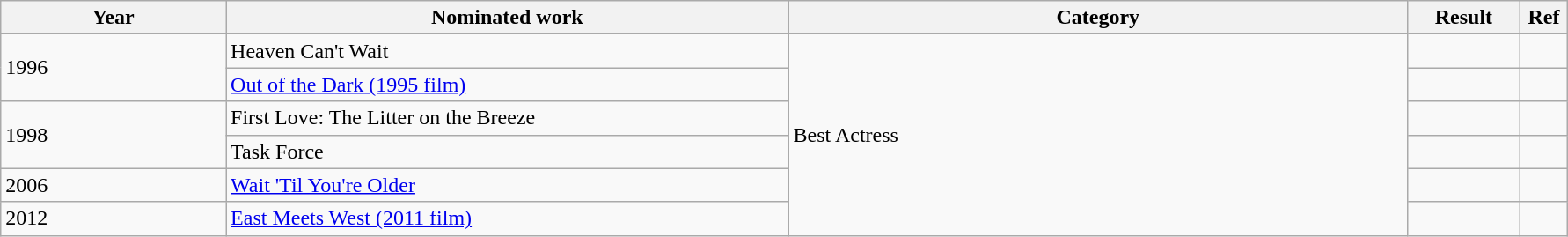<table class="wikitable"  width="94%">
<tr>
<th width="12%">Year</th>
<th width="30%">Nominated work</th>
<th width="33%">Category</th>
<th width="6%">Result</th>
<th width="2%">Ref</th>
</tr>
<tr>
<td rowspan=2>1996</td>
<td>Heaven Can't Wait</td>
<td rowspan=6>Best Actress</td>
<td></td>
<td></td>
</tr>
<tr>
<td><a href='#'>Out of the Dark (1995 film)</a></td>
<td></td>
<td></td>
</tr>
<tr>
<td rowspan=2>1998</td>
<td>First Love: The Litter on the Breeze</td>
<td></td>
<td></td>
</tr>
<tr>
<td>Task Force</td>
<td></td>
<td></td>
</tr>
<tr>
<td>2006</td>
<td><a href='#'>Wait 'Til You're Older</a></td>
<td></td>
<td></td>
</tr>
<tr>
<td>2012</td>
<td><a href='#'>East Meets West (2011 film)</a></td>
<td></td>
<td></td>
</tr>
</table>
